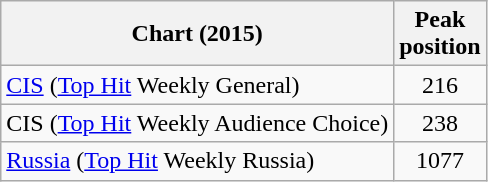<table class="wikitable sortable plainrowheaders">
<tr>
<th>Chart (2015)</th>
<th>Peak<br>position</th>
</tr>
<tr>
<td><a href='#'>CIS</a> (<a href='#'>Top Hit</a> Weekly General)</td>
<td style="text-align:center;">216</td>
</tr>
<tr>
<td>CIS (<a href='#'>Top Hit</a>  Weekly Audience Choice)</td>
<td style="text-align:center;">238</td>
</tr>
<tr>
<td><a href='#'>Russia</a> (<a href='#'>Top Hit</a> Weekly Russia)</td>
<td style="text-align:center;">1077</td>
</tr>
</table>
